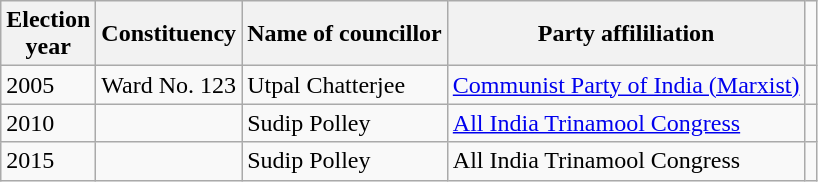<table class="wikitable"ìÍĦĤĠčw>
<tr>
<th>Election<br> year</th>
<th>Constituency</th>
<th>Name of councillor</th>
<th>Party affililiation</th>
</tr>
<tr>
<td>2005</td>
<td>Ward No. 123</td>
<td>Utpal Chatterjee</td>
<td><a href='#'>Communist Party of India (Marxist)</a></td>
<td></td>
</tr>
<tr>
<td>2010</td>
<td></td>
<td>Sudip Polley</td>
<td><a href='#'>All India Trinamool Congress</a></td>
<td></td>
</tr>
<tr>
<td>2015</td>
<td></td>
<td>Sudip Polley</td>
<td>All India Trinamool Congress</td>
<td></td>
</tr>
</table>
